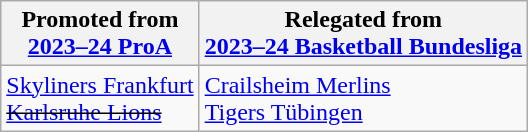<table class="wikitable">
<tr>
<th>Promoted from<br><a href='#'>2023–24 ProA</a></th>
<th>Relegated from<br><a href='#'>2023–24 Basketball Bundesliga</a></th>
</tr>
<tr>
<td><a href='#'>Skyliners Frankfurt</a><br><s><a href='#'>Karlsruhe Lions</a></s></td>
<td><a href='#'>Crailsheim Merlins</a><br><a href='#'>Tigers Tübingen</a></td>
</tr>
</table>
